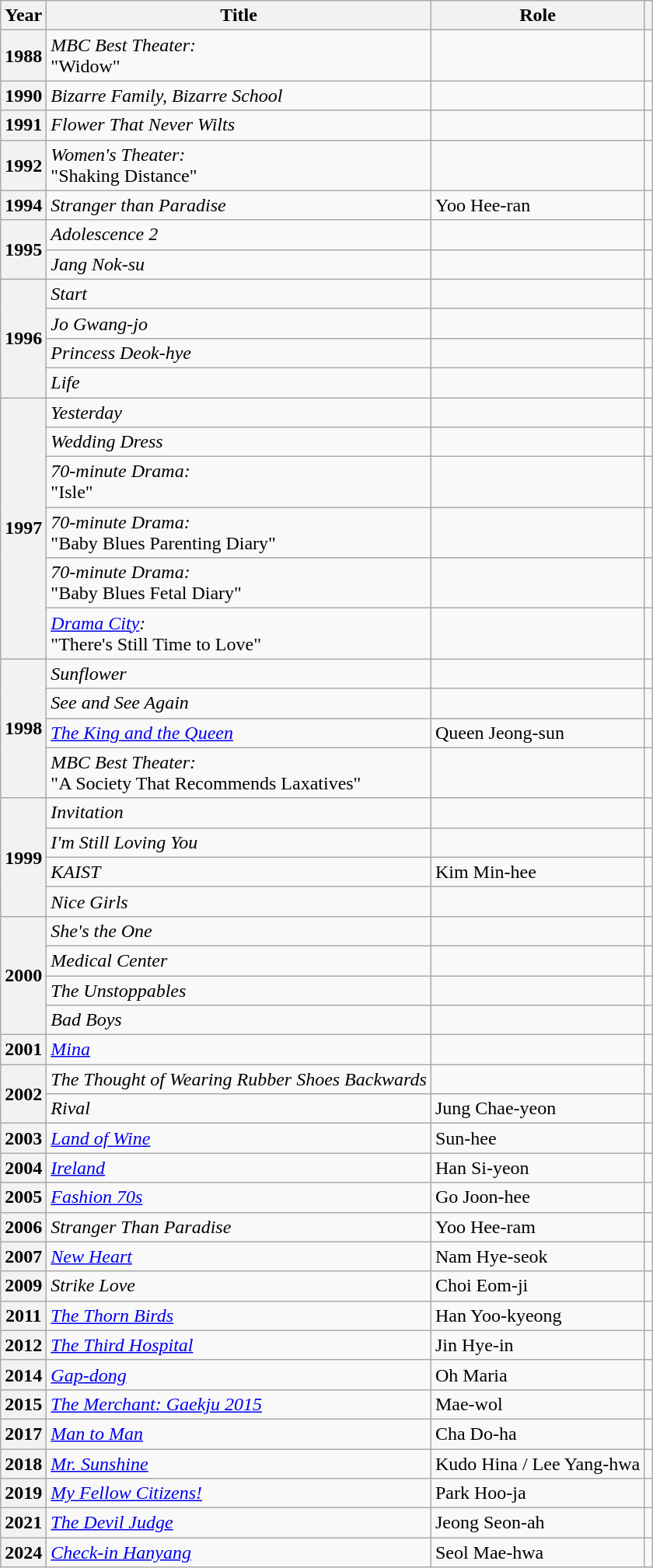<table class="wikitable plainrowheaders sortable">
<tr>
<th scope="col">Year</th>
<th scope="col">Title</th>
<th scope="col">Role</th>
<th scope="col" class="unsortable"></th>
</tr>
<tr>
<th scope="row">1988</th>
<td><em>MBC Best Theater:</em><br>"Widow"</td>
<td></td>
<td style="text-align:center"></td>
</tr>
<tr>
<th scope="row">1990</th>
<td><em>Bizarre Family, Bizarre School</em></td>
<td></td>
<td style="text-align:center"></td>
</tr>
<tr>
<th scope="row">1991</th>
<td><em>Flower That Never Wilts</em></td>
<td></td>
<td style="text-align:center"></td>
</tr>
<tr>
<th scope="row">1992</th>
<td><em>Women's Theater:</em><br>"Shaking Distance"</td>
<td></td>
<td style="text-align:center"></td>
</tr>
<tr>
<th scope="row">1994</th>
<td><em>Stranger than Paradise</em></td>
<td>Yoo Hee-ran</td>
<td style="text-align:center"></td>
</tr>
<tr>
<th scope="row" rowspan="2">1995</th>
<td><em>Adolescence 2</em></td>
<td></td>
<td style="text-align:center"></td>
</tr>
<tr>
<td><em>Jang Nok-su</em></td>
<td></td>
<td style="text-align:center"></td>
</tr>
<tr>
<th scope="row" rowspan="4">1996</th>
<td><em>Start</em></td>
<td></td>
<td style="text-align:center"></td>
</tr>
<tr>
<td><em>Jo Gwang-jo</em></td>
<td></td>
<td style="text-align:center"></td>
</tr>
<tr>
<td><em>Princess Deok-hye</em></td>
<td></td>
<td style="text-align:center"></td>
</tr>
<tr>
<td><em>Life</em></td>
<td></td>
<td style="text-align:center"></td>
</tr>
<tr>
<th scope="row" rowspan="6">1997</th>
<td><em>Yesterday</em></td>
<td></td>
<td style="text-align:center"></td>
</tr>
<tr>
<td><em>Wedding Dress</em></td>
<td></td>
<td style="text-align:center"></td>
</tr>
<tr>
<td><em>70-minute Drama:</em><br>"Isle"</td>
<td></td>
<td style="text-align:center"></td>
</tr>
<tr>
<td><em>70-minute Drama:</em><br>"Baby Blues Parenting Diary"</td>
<td></td>
<td style="text-align:center"></td>
</tr>
<tr>
<td><em>70-minute Drama:</em><br>"Baby Blues Fetal Diary"</td>
<td></td>
<td style="text-align:center"></td>
</tr>
<tr>
<td><em><a href='#'>Drama City</a>:</em><br>"There's Still Time to Love"</td>
<td></td>
<td style="text-align:center"></td>
</tr>
<tr>
<th scope="row" rowspan="4">1998</th>
<td><em>Sunflower</em></td>
<td></td>
<td style="text-align:center"></td>
</tr>
<tr>
<td><em>See and See Again</em></td>
<td></td>
<td style="text-align:center"></td>
</tr>
<tr>
<td><em><a href='#'>The King and the Queen</a></em></td>
<td>Queen Jeong-sun</td>
<td style="text-align:center"></td>
</tr>
<tr>
<td><em>MBC Best Theater:</em><br>"A Society That Recommends Laxatives"</td>
<td></td>
<td style="text-align:center"></td>
</tr>
<tr>
<th scope="row" rowspan="4">1999</th>
<td><em>Invitation</em></td>
<td></td>
<td style="text-align:center"></td>
</tr>
<tr>
<td><em>I'm Still Loving You</em></td>
<td></td>
<td style="text-align:center"></td>
</tr>
<tr>
<td><em>KAIST</em></td>
<td>Kim Min-hee</td>
<td style="text-align:center"></td>
</tr>
<tr>
<td><em>Nice Girls</em></td>
<td></td>
<td style="text-align:center"></td>
</tr>
<tr>
<th scope="row" rowspan="4">2000</th>
<td><em>She's the One</em></td>
<td></td>
<td style="text-align:center"></td>
</tr>
<tr>
<td><em>Medical Center</em></td>
<td></td>
<td style="text-align:center"></td>
</tr>
<tr>
<td><em>The Unstoppables</em></td>
<td></td>
<td style="text-align:center"></td>
</tr>
<tr>
<td><em>Bad Boys</em></td>
<td></td>
<td style="text-align:center"></td>
</tr>
<tr>
<th scope="row">2001</th>
<td><em><a href='#'>Mina</a></em></td>
<td></td>
<td style="text-align:center"></td>
</tr>
<tr>
<th rowspan="2" scope="row">2002</th>
<td><em>The Thought of Wearing Rubber Shoes Backwards</em></td>
<td></td>
<td style="text-align:center"></td>
</tr>
<tr>
<td><em>Rival</em></td>
<td>Jung Chae-yeon</td>
<td style="text-align:center"></td>
</tr>
<tr>
<th scope="row">2003</th>
<td><em><a href='#'>Land of Wine</a></em></td>
<td>Sun-hee</td>
<td style="text-align:center"></td>
</tr>
<tr>
<th scope="row">2004</th>
<td><em><a href='#'>Ireland</a></em></td>
<td>Han Si-yeon</td>
<td style="text-align:center"></td>
</tr>
<tr>
<th scope="row">2005</th>
<td><em><a href='#'>Fashion 70s</a></em></td>
<td>Go Joon-hee</td>
<td style="text-align:center"></td>
</tr>
<tr>
<th scope="row">2006</th>
<td><em>Stranger Than Paradise</em></td>
<td>Yoo Hee-ram</td>
<td style="text-align:center"></td>
</tr>
<tr>
<th scope="row">2007</th>
<td><em><a href='#'>New Heart</a></em></td>
<td>Nam Hye-seok</td>
<td style="text-align:center"></td>
</tr>
<tr>
<th scope="row">2009</th>
<td><em>Strike Love</em></td>
<td>Choi Eom-ji</td>
<td style="text-align:center"></td>
</tr>
<tr>
<th scope="row">2011</th>
<td><em><a href='#'>The Thorn Birds</a></em></td>
<td>Han Yoo-kyeong</td>
<td style="text-align:center"></td>
</tr>
<tr>
<th scope="row">2012</th>
<td><em><a href='#'>The Third Hospital</a></em></td>
<td>Jin Hye-in</td>
<td style="text-align:center"></td>
</tr>
<tr>
<th scope="row">2014</th>
<td><em><a href='#'>Gap-dong</a></em></td>
<td>Oh Maria</td>
<td style="text-align:center"></td>
</tr>
<tr>
<th scope="row">2015</th>
<td><em><a href='#'>The Merchant: Gaekju 2015</a></em></td>
<td>Mae-wol</td>
<td style="text-align:center"></td>
</tr>
<tr>
<th scope="row">2017</th>
<td><em><a href='#'>Man to Man</a></em></td>
<td>Cha Do-ha</td>
<td style="text-align:center"></td>
</tr>
<tr>
<th scope="row">2018</th>
<td><em><a href='#'>Mr. Sunshine</a></em></td>
<td>Kudo Hina / Lee Yang-hwa</td>
<td style="text-align:center"></td>
</tr>
<tr>
<th scope="row">2019</th>
<td><em><a href='#'>My Fellow Citizens!</a></em></td>
<td>Park Hoo-ja</td>
<td style="text-align:center"></td>
</tr>
<tr>
<th scope="row">2021</th>
<td><em><a href='#'>The Devil Judge</a></em></td>
<td>Jeong Seon-ah</td>
<td style="text-align:center"></td>
</tr>
<tr>
<th scope="row">2024</th>
<td><em><a href='#'>Check-in Hanyang</a></em></td>
<td>Seol Mae-hwa</td>
<td style="text-align:center"></td>
</tr>
</table>
